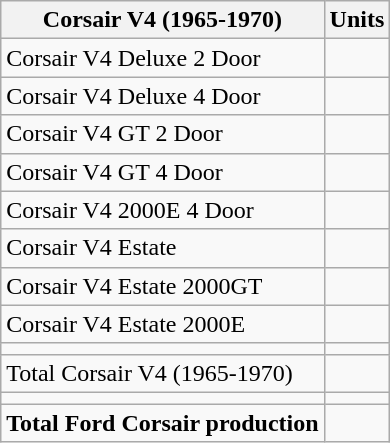<table class="wikitable">
<tr>
<th>Corsair V4 (1965-1970)</th>
<th>Units</th>
</tr>
<tr>
<td>Corsair V4 Deluxe 2 Door</td>
<td></td>
</tr>
<tr>
<td>Corsair V4 Deluxe 4 Door</td>
<td></td>
</tr>
<tr>
<td>Corsair V4 GT 2 Door</td>
<td></td>
</tr>
<tr>
<td>Corsair V4 GT 4 Door</td>
<td></td>
</tr>
<tr>
<td>Corsair V4 2000E 4 Door</td>
<td></td>
</tr>
<tr>
<td>Corsair V4 Estate</td>
<td></td>
</tr>
<tr>
<td>Corsair V4 Estate 2000GT</td>
<td></td>
</tr>
<tr>
<td>Corsair V4 Estate 2000E</td>
<td></td>
</tr>
<tr>
<td></td>
<td></td>
</tr>
<tr>
<td>Total Corsair V4 (1965-1970)</td>
<td></td>
</tr>
<tr>
<td></td>
<td></td>
</tr>
<tr>
<td><strong>Total Ford Corsair production</strong></td>
<td></td>
</tr>
</table>
